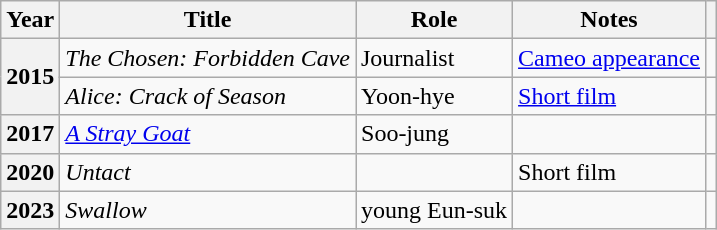<table class="wikitable plainrowheaders sortable">
<tr>
<th scope="col">Year</th>
<th scope="col">Title</th>
<th scope="col">Role</th>
<th scope="col">Notes</th>
<th scope="col" class="unsortable"></th>
</tr>
<tr>
<th scope="row" rowspan="2">2015</th>
<td><em>The Chosen: Forbidden Cave</em></td>
<td>Journalist</td>
<td><a href='#'>Cameo appearance</a></td>
<td style="text-align:center"></td>
</tr>
<tr>
<td><em>Alice: Crack of Season</em></td>
<td>Yoon-hye</td>
<td><a href='#'>Short film</a></td>
<td></td>
</tr>
<tr>
<th scope="row">2017</th>
<td><em><a href='#'>A Stray Goat</a></em></td>
<td>Soo-jung</td>
<td></td>
<td style="text-align:center"></td>
</tr>
<tr>
<th scope="row">2020</th>
<td><em>Untact</em></td>
<td></td>
<td>Short film</td>
<td style="text-align:center"></td>
</tr>
<tr>
<th scope="row">2023</th>
<td><em>Swallow</em></td>
<td>young Eun-suk</td>
<td></td>
<td style="text-align:center"></td>
</tr>
</table>
